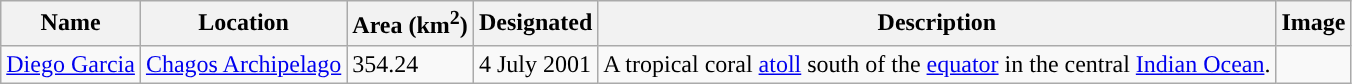<table class="wikitable sortable">
<tr>
<th style="background-color:">Name</th>
<th style="background-color:">Location</th>
<th style="background-color:">Area (km<sup>2</sup>)</th>
<th style="background-color:">Designated</th>
<th style="background-color:">Description</th>
<th style="background-color:">Image</th>
</tr>
<tr>
<td><a href='#'>Diego Garcia</a></td>
<td><a href='#'>Chagos Archipelago</a><br><small></small></td>
<td>354.24</td>
<td>4 July 2001</td>
<td>A tropical coral <a href='#'>atoll</a> south of the <a href='#'>equator</a> in the central <a href='#'>Indian Ocean</a>.</td>
<td></td>
</tr>
</table>
